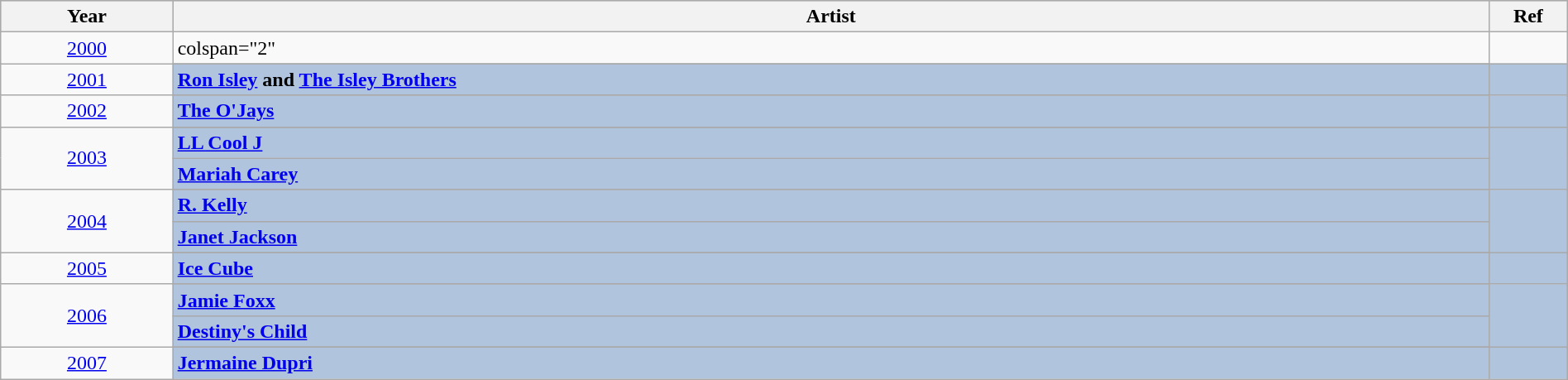<table class="wikitable" style="width:100%;">
<tr style="background:#bebebe;">
<th style="width:11%;">Year</th>
<th style="width:84%;">Artist</th>
<th style="width:5%;">Ref</th>
</tr>
<tr>
<td align="center"><a href='#'>2000</a></td>
<td>colspan="2" </td>
</tr>
<tr>
<td rowspan="2" align="center"><a href='#'>2001</a></td>
</tr>
<tr style="background:#B0C4DE">
<td><strong><a href='#'>Ron Isley</a> and <a href='#'>The Isley Brothers</a></strong></td>
<td rowspan="2" align="center"></td>
</tr>
<tr>
<td rowspan="2" align="center"><a href='#'>2002</a></td>
</tr>
<tr style="background:#B0C4DE">
<td><strong><a href='#'>The O'Jays</a></strong></td>
<td rowspan="2" align="center"></td>
</tr>
<tr>
<td rowspan="3" align="center"><a href='#'>2003</a></td>
</tr>
<tr style="background:#B0C4DE">
<td><strong><a href='#'>LL Cool J</a></strong> </td>
<td rowspan="3" align="center"></td>
</tr>
<tr style="background:#B0C4DE">
<td><strong><a href='#'>Mariah Carey</a></strong> </td>
</tr>
<tr>
<td rowspan="3" align="center"><a href='#'>2004</a></td>
</tr>
<tr style="background:#B0C4DE">
<td><strong><a href='#'>R. Kelly</a></strong> </td>
<td rowspan="3" align="center"></td>
</tr>
<tr style="background:#B0C4DE">
<td><strong><a href='#'>Janet Jackson</a></strong> </td>
</tr>
<tr>
<td rowspan="2" align="center"><a href='#'>2005</a></td>
</tr>
<tr style="background:#B0C4DE">
<td><strong><a href='#'>Ice Cube</a></strong></td>
<td rowspan="2" align="center"></td>
</tr>
<tr>
<td rowspan="3" align="center"><a href='#'>2006</a></td>
</tr>
<tr style="background:#B0C4DE">
<td><strong><a href='#'>Jamie Foxx</a></strong> </td>
<td rowspan="3" align="center"></td>
</tr>
<tr style="background:#B0C4DE">
<td><strong><a href='#'>Destiny's Child</a></strong> </td>
</tr>
<tr>
<td rowspan="2" align="center"><a href='#'>2007</a></td>
</tr>
<tr style="background:#B0C4DE">
<td><strong><a href='#'>Jermaine Dupri</a></strong></td>
<td rowspan="2" align="center"></td>
</tr>
</table>
